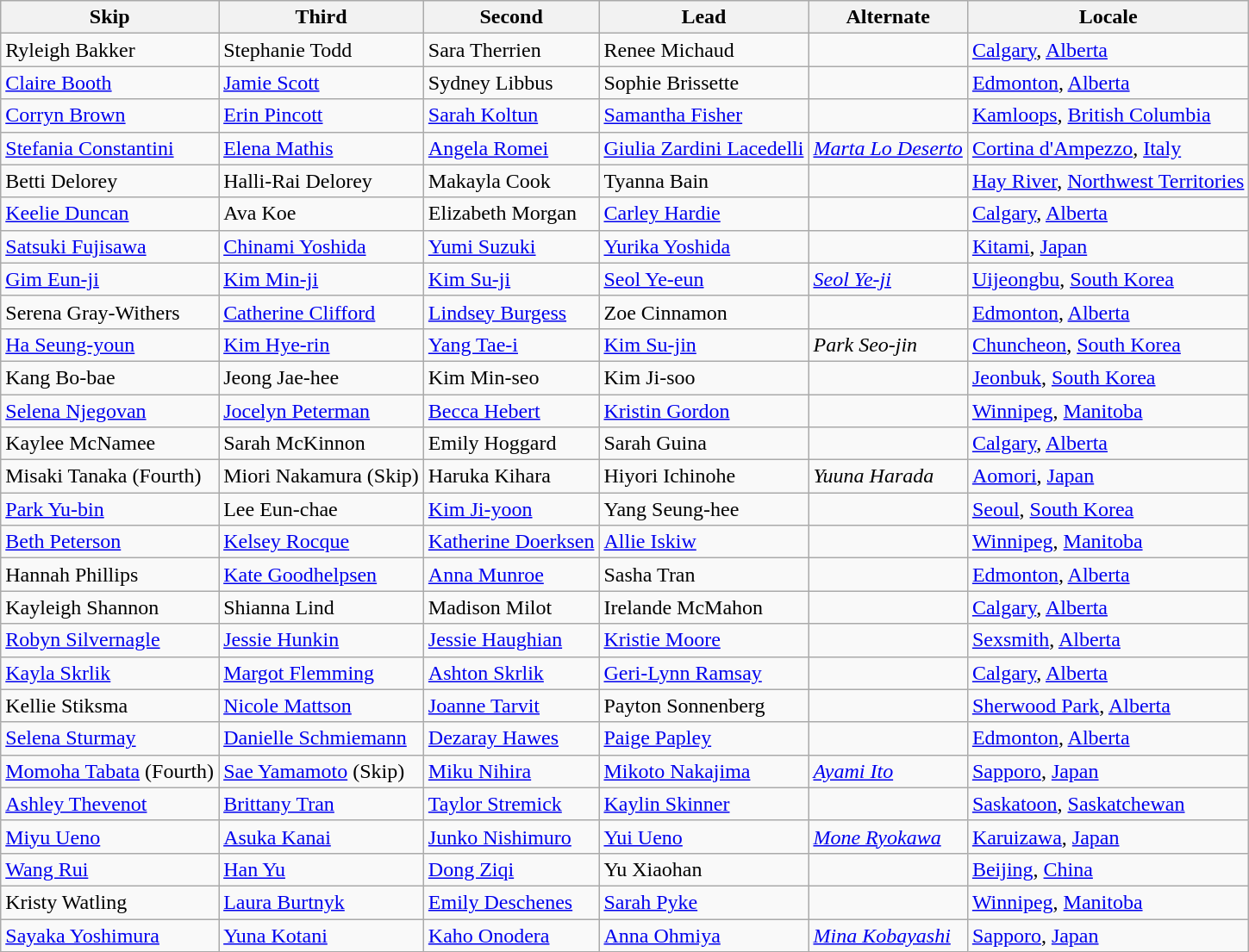<table class=wikitable>
<tr>
<th scope="col">Skip</th>
<th scope="col">Third</th>
<th scope="col">Second</th>
<th scope="col">Lead</th>
<th scope="col">Alternate</th>
<th scope="col">Locale</th>
</tr>
<tr>
<td>Ryleigh Bakker</td>
<td>Stephanie Todd</td>
<td>Sara Therrien</td>
<td>Renee Michaud</td>
<td></td>
<td> <a href='#'>Calgary</a>, <a href='#'>Alberta</a></td>
</tr>
<tr>
<td><a href='#'>Claire Booth</a></td>
<td><a href='#'>Jamie Scott</a></td>
<td>Sydney Libbus</td>
<td>Sophie Brissette</td>
<td></td>
<td> <a href='#'>Edmonton</a>, <a href='#'>Alberta</a></td>
</tr>
<tr>
<td><a href='#'>Corryn Brown</a></td>
<td><a href='#'>Erin Pincott</a></td>
<td><a href='#'>Sarah Koltun</a></td>
<td><a href='#'>Samantha Fisher</a></td>
<td></td>
<td> <a href='#'>Kamloops</a>, <a href='#'>British Columbia</a></td>
</tr>
<tr>
<td><a href='#'>Stefania Constantini</a></td>
<td><a href='#'>Elena Mathis</a></td>
<td><a href='#'>Angela Romei</a></td>
<td><a href='#'>Giulia Zardini Lacedelli</a></td>
<td><em><a href='#'>Marta Lo Deserto</a></em></td>
<td> <a href='#'>Cortina d'Ampezzo</a>, <a href='#'>Italy</a></td>
</tr>
<tr>
<td>Betti Delorey</td>
<td>Halli-Rai Delorey</td>
<td>Makayla Cook</td>
<td>Tyanna Bain</td>
<td></td>
<td> <a href='#'>Hay River</a>, <a href='#'>Northwest Territories</a></td>
</tr>
<tr>
<td><a href='#'>Keelie Duncan</a></td>
<td>Ava Koe</td>
<td>Elizabeth Morgan</td>
<td><a href='#'>Carley Hardie</a></td>
<td></td>
<td> <a href='#'>Calgary</a>, <a href='#'>Alberta</a></td>
</tr>
<tr>
<td><a href='#'>Satsuki Fujisawa</a></td>
<td><a href='#'>Chinami Yoshida</a></td>
<td><a href='#'>Yumi Suzuki</a></td>
<td><a href='#'>Yurika Yoshida</a></td>
<td></td>
<td> <a href='#'>Kitami</a>, <a href='#'>Japan</a></td>
</tr>
<tr>
<td><a href='#'>Gim Eun-ji</a></td>
<td><a href='#'>Kim Min-ji</a></td>
<td><a href='#'>Kim Su-ji</a></td>
<td><a href='#'>Seol Ye-eun</a></td>
<td><em><a href='#'>Seol Ye-ji</a></em></td>
<td> <a href='#'>Uijeongbu</a>, <a href='#'>South Korea</a></td>
</tr>
<tr>
<td>Serena Gray-Withers</td>
<td><a href='#'>Catherine Clifford</a></td>
<td><a href='#'>Lindsey Burgess</a></td>
<td>Zoe Cinnamon</td>
<td></td>
<td> <a href='#'>Edmonton</a>, <a href='#'>Alberta</a></td>
</tr>
<tr>
<td><a href='#'>Ha Seung-youn</a></td>
<td><a href='#'>Kim Hye-rin</a></td>
<td><a href='#'>Yang Tae-i</a></td>
<td><a href='#'>Kim Su-jin</a></td>
<td><em>Park Seo-jin</em></td>
<td> <a href='#'>Chuncheon</a>, <a href='#'>South Korea</a></td>
</tr>
<tr>
<td>Kang Bo-bae</td>
<td>Jeong Jae-hee</td>
<td>Kim Min-seo</td>
<td>Kim Ji-soo</td>
<td></td>
<td> <a href='#'>Jeonbuk</a>, <a href='#'>South Korea</a></td>
</tr>
<tr>
<td><a href='#'>Selena Njegovan</a></td>
<td><a href='#'>Jocelyn Peterman</a></td>
<td><a href='#'>Becca Hebert</a></td>
<td><a href='#'>Kristin Gordon</a></td>
<td></td>
<td> <a href='#'>Winnipeg</a>, <a href='#'>Manitoba</a></td>
</tr>
<tr>
<td>Kaylee McNamee</td>
<td>Sarah McKinnon</td>
<td>Emily Hoggard</td>
<td>Sarah Guina</td>
<td></td>
<td> <a href='#'>Calgary</a>, <a href='#'>Alberta</a></td>
</tr>
<tr>
<td>Misaki Tanaka (Fourth)</td>
<td>Miori Nakamura (Skip)</td>
<td>Haruka Kihara</td>
<td>Hiyori Ichinohe</td>
<td><em>Yuuna Harada</em></td>
<td> <a href='#'>Aomori</a>, <a href='#'>Japan</a></td>
</tr>
<tr>
<td><a href='#'>Park Yu-bin</a></td>
<td>Lee Eun-chae</td>
<td><a href='#'>Kim Ji-yoon</a></td>
<td>Yang Seung-hee</td>
<td></td>
<td> <a href='#'>Seoul</a>, <a href='#'>South Korea</a></td>
</tr>
<tr>
<td><a href='#'>Beth Peterson</a></td>
<td><a href='#'>Kelsey Rocque</a></td>
<td><a href='#'>Katherine Doerksen</a></td>
<td><a href='#'>Allie Iskiw</a></td>
<td></td>
<td> <a href='#'>Winnipeg</a>, <a href='#'>Manitoba</a></td>
</tr>
<tr>
<td>Hannah Phillips</td>
<td><a href='#'>Kate Goodhelpsen</a></td>
<td><a href='#'>Anna Munroe</a></td>
<td>Sasha Tran</td>
<td></td>
<td> <a href='#'>Edmonton</a>, <a href='#'>Alberta</a></td>
</tr>
<tr>
<td>Kayleigh Shannon</td>
<td>Shianna Lind</td>
<td>Madison Milot</td>
<td>Irelande McMahon</td>
<td></td>
<td> <a href='#'>Calgary</a>, <a href='#'>Alberta</a></td>
</tr>
<tr>
<td><a href='#'>Robyn Silvernagle</a></td>
<td><a href='#'>Jessie Hunkin</a></td>
<td><a href='#'>Jessie Haughian</a></td>
<td><a href='#'>Kristie Moore</a></td>
<td></td>
<td> <a href='#'>Sexsmith</a>, <a href='#'>Alberta</a></td>
</tr>
<tr>
<td><a href='#'>Kayla Skrlik</a></td>
<td><a href='#'>Margot Flemming</a></td>
<td><a href='#'>Ashton Skrlik</a></td>
<td><a href='#'>Geri-Lynn Ramsay</a></td>
<td></td>
<td> <a href='#'>Calgary</a>, <a href='#'>Alberta</a></td>
</tr>
<tr>
<td>Kellie Stiksma</td>
<td><a href='#'>Nicole Mattson</a></td>
<td><a href='#'>Joanne Tarvit</a></td>
<td>Payton Sonnenberg</td>
<td></td>
<td> <a href='#'>Sherwood Park</a>, <a href='#'>Alberta</a></td>
</tr>
<tr>
<td><a href='#'>Selena Sturmay</a></td>
<td><a href='#'>Danielle Schmiemann</a></td>
<td><a href='#'>Dezaray Hawes</a></td>
<td><a href='#'>Paige Papley</a></td>
<td></td>
<td> <a href='#'>Edmonton</a>, <a href='#'>Alberta</a></td>
</tr>
<tr>
<td><a href='#'>Momoha Tabata</a> (Fourth)</td>
<td><a href='#'>Sae Yamamoto</a> (Skip)</td>
<td><a href='#'>Miku Nihira</a></td>
<td><a href='#'>Mikoto Nakajima</a></td>
<td><em><a href='#'>Ayami Ito</a></em></td>
<td> <a href='#'>Sapporo</a>, <a href='#'>Japan</a></td>
</tr>
<tr>
<td><a href='#'>Ashley Thevenot</a></td>
<td><a href='#'>Brittany Tran</a></td>
<td><a href='#'>Taylor Stremick</a></td>
<td><a href='#'>Kaylin Skinner</a></td>
<td></td>
<td> <a href='#'>Saskatoon</a>, <a href='#'>Saskatchewan</a></td>
</tr>
<tr>
<td><a href='#'>Miyu Ueno</a></td>
<td><a href='#'>Asuka Kanai</a></td>
<td><a href='#'>Junko Nishimuro</a></td>
<td><a href='#'>Yui Ueno</a></td>
<td><em><a href='#'>Mone Ryokawa</a></em></td>
<td> <a href='#'>Karuizawa</a>, <a href='#'>Japan</a></td>
</tr>
<tr>
<td><a href='#'>Wang Rui</a></td>
<td><a href='#'>Han Yu</a></td>
<td><a href='#'>Dong Ziqi</a></td>
<td>Yu Xiaohan</td>
<td></td>
<td> <a href='#'>Beijing</a>, <a href='#'>China</a></td>
</tr>
<tr>
<td>Kristy Watling</td>
<td><a href='#'>Laura Burtnyk</a></td>
<td><a href='#'>Emily Deschenes</a></td>
<td><a href='#'>Sarah Pyke</a></td>
<td></td>
<td> <a href='#'>Winnipeg</a>, <a href='#'>Manitoba</a></td>
</tr>
<tr>
<td><a href='#'>Sayaka Yoshimura</a></td>
<td><a href='#'>Yuna Kotani</a></td>
<td><a href='#'>Kaho Onodera</a></td>
<td><a href='#'>Anna Ohmiya</a></td>
<td><em><a href='#'>Mina Kobayashi</a></em></td>
<td> <a href='#'>Sapporo</a>, <a href='#'>Japan</a></td>
</tr>
</table>
